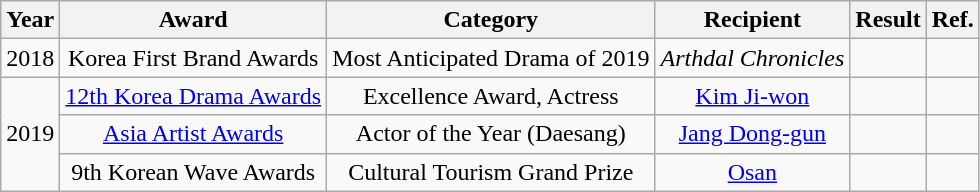<table class="wikitable" style="text-align:center">
<tr>
<th>Year</th>
<th>Award</th>
<th>Category</th>
<th>Recipient</th>
<th>Result</th>
<th>Ref.</th>
</tr>
<tr>
<td>2018</td>
<td>Korea First Brand Awards</td>
<td>Most Anticipated Drama of 2019</td>
<td><em>Arthdal Chronicles</em></td>
<td></td>
<td></td>
</tr>
<tr>
<td rowspan="3">2019</td>
<td><a href='#'>12th Korea Drama Awards</a></td>
<td>Excellence Award, Actress</td>
<td><a href='#'>Kim Ji-won</a></td>
<td></td>
<td></td>
</tr>
<tr>
<td><a href='#'>Asia Artist Awards</a></td>
<td>Actor of the Year (Daesang)</td>
<td><a href='#'>Jang Dong-gun</a></td>
<td></td>
<td></td>
</tr>
<tr>
<td>9th Korean Wave Awards</td>
<td>Cultural Tourism Grand Prize</td>
<td><a href='#'>Osan</a></td>
<td></td>
<td></td>
</tr>
</table>
